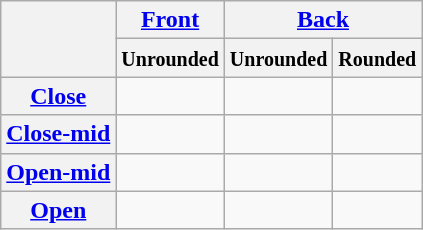<table class="wikitable">
<tr align=center>
<th rowspan="2"></th>
<th colspan="1"><a href='#'>Front</a></th>
<th colspan="2"><a href='#'>Back</a></th>
</tr>
<tr align=center>
<th><small>Unrounded</small></th>
<th><small>Unrounded</small></th>
<th><small>Rounded</small></th>
</tr>
<tr align=center>
<th><a href='#'>Close</a></th>
<td></td>
<td></td>
<td></td>
</tr>
<tr align=center>
<th><a href='#'>Close-mid</a></th>
<td></td>
<td></td>
<td></td>
</tr>
<tr align=center>
<th><a href='#'>Open-mid</a></th>
<td></td>
<td></td>
<td></td>
</tr>
<tr align=center>
<th><a href='#'>Open</a></th>
<td></td>
<td></td>
<td></td>
</tr>
</table>
